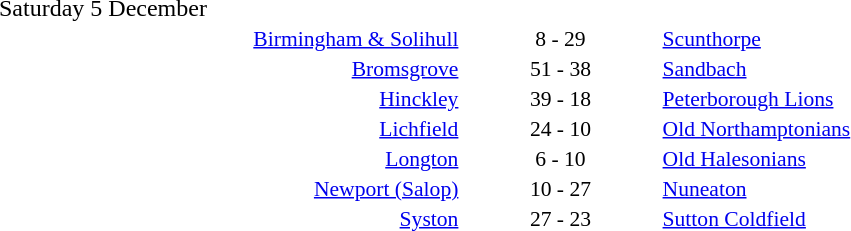<table style="width:70%;" cellspacing="1">
<tr>
<th width=35%></th>
<th width=15%></th>
<th></th>
</tr>
<tr>
<td>Saturday 5 December</td>
</tr>
<tr style=font-size:90%>
<td align=right><a href='#'>Birmingham & Solihull</a></td>
<td align=center>8 - 29</td>
<td><a href='#'>Scunthorpe</a></td>
</tr>
<tr style=font-size:90%>
<td align=right><a href='#'>Bromsgrove</a></td>
<td align=center>51 - 38</td>
<td><a href='#'>Sandbach</a></td>
</tr>
<tr style=font-size:90%>
<td align=right><a href='#'>Hinckley</a></td>
<td align=center>39 - 18</td>
<td><a href='#'>Peterborough Lions</a></td>
</tr>
<tr style=font-size:90%>
<td align=right><a href='#'>Lichfield</a></td>
<td align=center>24 - 10</td>
<td><a href='#'>Old Northamptonians</a></td>
</tr>
<tr style=font-size:90%>
<td align=right><a href='#'>Longton</a></td>
<td align=center>6 - 10</td>
<td><a href='#'>Old Halesonians</a></td>
</tr>
<tr style=font-size:90%>
<td align=right><a href='#'>Newport (Salop)</a></td>
<td align=center>10 - 27</td>
<td><a href='#'>Nuneaton</a></td>
</tr>
<tr style=font-size:90%>
<td align=right><a href='#'>Syston</a></td>
<td align=center>27 - 23</td>
<td><a href='#'>Sutton Coldfield</a></td>
</tr>
</table>
